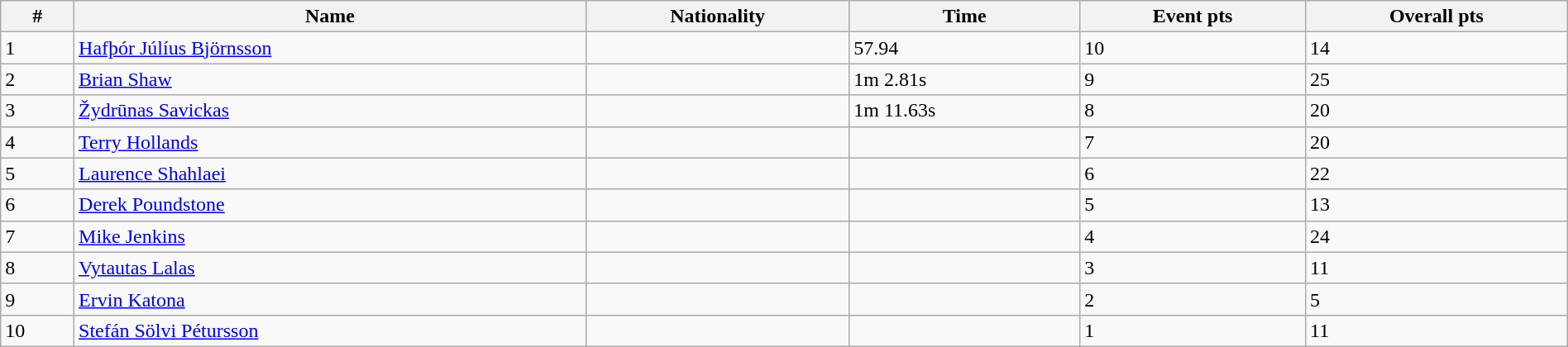<table class="wikitable sortable" style="display: inline-table;width: 100%;">
<tr>
<th>#</th>
<th>Name</th>
<th>Nationality</th>
<th>Time</th>
<th>Event pts</th>
<th>Overall pts</th>
</tr>
<tr>
<td>1</td>
<td><a href='#'>Hafþór Júlíus Björnsson</a></td>
<td></td>
<td>57.94</td>
<td>10</td>
<td>14</td>
</tr>
<tr>
<td>2</td>
<td><a href='#'>Brian Shaw</a></td>
<td></td>
<td>1m 2.81s</td>
<td>9</td>
<td>25</td>
</tr>
<tr>
<td>3</td>
<td><a href='#'>Žydrūnas Savickas</a></td>
<td></td>
<td>1m 11.63s</td>
<td>8</td>
<td>20</td>
</tr>
<tr>
<td>4</td>
<td><a href='#'>Terry Hollands</a></td>
<td></td>
<td></td>
<td>7</td>
<td>20</td>
</tr>
<tr>
<td>5</td>
<td><a href='#'>Laurence Shahlaei</a></td>
<td></td>
<td></td>
<td>6</td>
<td>22</td>
</tr>
<tr>
<td>6</td>
<td><a href='#'>Derek Poundstone</a></td>
<td></td>
<td></td>
<td>5</td>
<td>13</td>
</tr>
<tr>
<td>7</td>
<td><a href='#'>Mike Jenkins</a></td>
<td></td>
<td></td>
<td>4</td>
<td>24</td>
</tr>
<tr>
<td>8</td>
<td><a href='#'>Vytautas Lalas</a></td>
<td></td>
<td></td>
<td>3</td>
<td>11</td>
</tr>
<tr>
<td>9</td>
<td><a href='#'>Ervin Katona</a></td>
<td></td>
<td></td>
<td>2</td>
<td>5</td>
</tr>
<tr>
<td>10</td>
<td><a href='#'>Stefán Sölvi Pétursson</a></td>
<td></td>
<td></td>
<td>1</td>
<td>11</td>
</tr>
</table>
